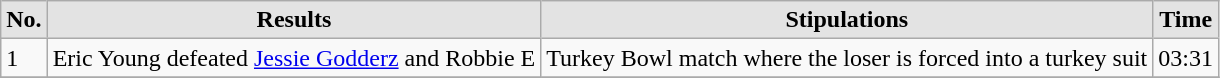<table style="font-size: 100%; text-align: left;" class="wikitable">
<tr>
<th style="border-style: none none solid solid; background: #e3e3e3;"><strong>No.</strong></th>
<th style="border-style: none none solid solid; background: #e3e3e3;"><strong>Results</strong></th>
<th style="border-style: none none solid solid; background: #e3e3e3;"><strong>Stipulations</strong></th>
<th style="border-style: none none solid solid; background: #e3e3e3;"><strong>Time</strong></th>
</tr>
<tr>
<td>1</td>
<td>Eric Young defeated <a href='#'>Jessie Godderz</a> and Robbie E</td>
<td>Turkey Bowl match where the loser is forced into a turkey suit</td>
<td>03:31</td>
</tr>
<tr>
</tr>
</table>
